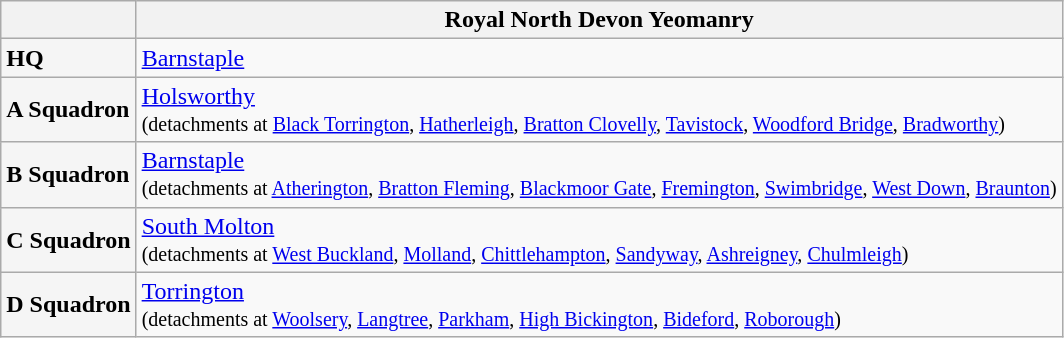<table class="wikitable">
<tr>
<th bgcolor="WhiteSmoke"></th>
<th bgcolor="WhiteSmoke">Royal North Devon Yeomanry</th>
</tr>
<tr>
<td bgcolor="WhiteSmoke"><strong>HQ</strong></td>
<td><a href='#'>Barnstaple</a></td>
</tr>
<tr>
<td bgcolor="WhiteSmoke"><strong>A Squadron</strong></td>
<td><a href='#'>Holsworthy</a> <br><small>(detachments at <a href='#'>Black Torrington</a>, <a href='#'>Hatherleigh</a>, <a href='#'>Bratton Clovelly</a>, <a href='#'>Tavistock</a>, <a href='#'>Woodford Bridge</a>, <a href='#'>Bradworthy</a>) </small></td>
</tr>
<tr>
<td bgcolor="WhiteSmoke"><strong>B Squadron</strong></td>
<td><a href='#'>Barnstaple</a> <br><small>(detachments at <a href='#'>Atherington</a>, <a href='#'>Bratton Fleming</a>, <a href='#'>Blackmoor Gate</a>, <a href='#'>Fremington</a>, <a href='#'>Swimbridge</a>, <a href='#'>West Down</a>, <a href='#'>Braunton</a>)</small></td>
</tr>
<tr>
<td bgcolor="WhiteSmoke"><strong>C Squadron</strong></td>
<td><a href='#'>South Molton</a> <br><small>(detachments at <a href='#'>West Buckland</a>, <a href='#'>Molland</a>, <a href='#'>Chittlehampton</a>, <a href='#'>Sandyway</a>, <a href='#'>Ashreigney</a>, <a href='#'>Chulmleigh</a>) </small></td>
</tr>
<tr>
<td bgcolor="WhiteSmoke"><strong>D Squadron</strong></td>
<td><a href='#'>Torrington</a> <br><small>(detachments at <a href='#'>Woolsery</a>, <a href='#'>Langtree</a>, <a href='#'>Parkham</a>, <a href='#'>High Bickington</a>, <a href='#'>Bideford</a>, <a href='#'>Roborough</a>)</small></td>
</tr>
</table>
